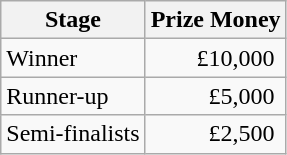<table class="wikitable">
<tr>
<th>Stage</th>
<th>Prize Money</th>
</tr>
<tr>
<td>Winner</td>
<td align=right>£10,000 </td>
</tr>
<tr>
<td>Runner-up</td>
<td align=right>£5,000 </td>
</tr>
<tr>
<td>Semi-finalists</td>
<td align=right>£2,500 </td>
</tr>
</table>
